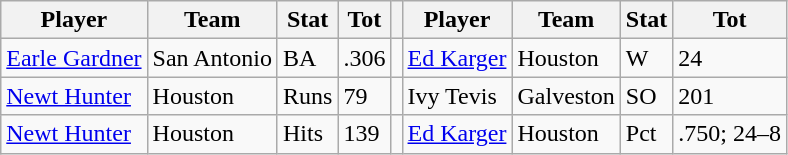<table class="wikitable">
<tr>
<th>Player</th>
<th>Team</th>
<th>Stat</th>
<th>Tot</th>
<th></th>
<th>Player</th>
<th>Team</th>
<th>Stat</th>
<th>Tot</th>
</tr>
<tr>
<td><a href='#'>Earle Gardner</a></td>
<td>San Antonio</td>
<td>BA</td>
<td>.306</td>
<td></td>
<td><a href='#'>Ed Karger</a></td>
<td>Houston</td>
<td>W</td>
<td>24</td>
</tr>
<tr>
<td><a href='#'>Newt Hunter</a></td>
<td>Houston</td>
<td>Runs</td>
<td>79</td>
<td></td>
<td>Ivy Tevis</td>
<td>Galveston</td>
<td>SO</td>
<td>201</td>
</tr>
<tr>
<td><a href='#'>Newt Hunter</a></td>
<td>Houston</td>
<td>Hits</td>
<td>139</td>
<td></td>
<td><a href='#'>Ed Karger</a></td>
<td>Houston</td>
<td>Pct</td>
<td>.750; 24–8</td>
</tr>
</table>
